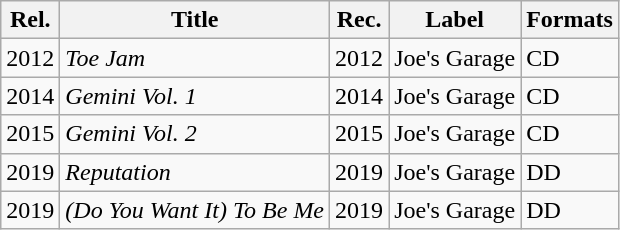<table class="wikitable sortable">
<tr>
<th>Rel.</th>
<th>Title</th>
<th>Rec.</th>
<th>Label</th>
<th>Formats</th>
</tr>
<tr>
<td>2012</td>
<td><em>Toe Jam</em></td>
<td>2012</td>
<td>Joe's Garage</td>
<td>CD</td>
</tr>
<tr>
<td>2014</td>
<td><em>Gemini Vol. 1</em></td>
<td>2014</td>
<td>Joe's Garage</td>
<td>CD</td>
</tr>
<tr>
<td>2015</td>
<td><em>Gemini Vol. 2</em></td>
<td>2015</td>
<td>Joe's Garage</td>
<td>CD</td>
</tr>
<tr>
<td>2019</td>
<td><em>Reputation</em></td>
<td>2019</td>
<td>Joe's Garage</td>
<td>DD</td>
</tr>
<tr>
<td>2019</td>
<td><em>(Do You Want It) To Be Me</em></td>
<td>2019</td>
<td>Joe's Garage</td>
<td>DD</td>
</tr>
</table>
